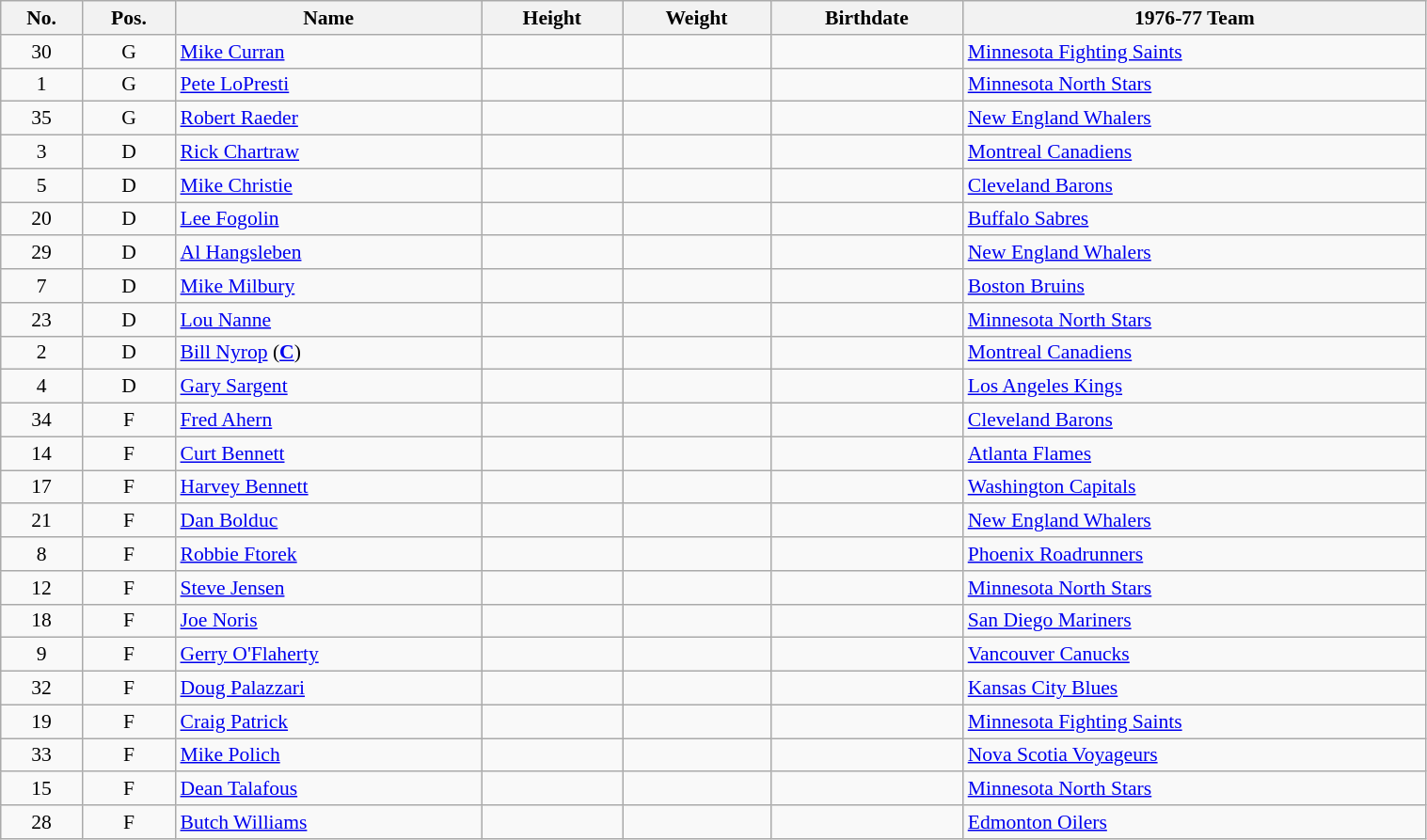<table class="wikitable sortable" width="80%" style="font-size: 90%; text-align: center;">
<tr>
<th>No.</th>
<th>Pos.</th>
<th>Name</th>
<th>Height</th>
<th>Weight</th>
<th>Birthdate</th>
<th>1976-77 Team</th>
</tr>
<tr>
<td>30</td>
<td>G</td>
<td style="text-align:left;"><a href='#'>Mike Curran</a></td>
<td></td>
<td></td>
<td style="text-align:right;"></td>
<td style="text-align:left;"> <a href='#'>Minnesota Fighting Saints</a></td>
</tr>
<tr>
<td>1</td>
<td>G</td>
<td style="text-align:left;"><a href='#'>Pete LoPresti</a></td>
<td></td>
<td></td>
<td style="text-align:right;"></td>
<td style="text-align:left;"> <a href='#'>Minnesota North Stars</a></td>
</tr>
<tr>
<td>35</td>
<td>G</td>
<td style="text-align:left;"><a href='#'>Robert Raeder</a></td>
<td></td>
<td></td>
<td style="text-align:right;"></td>
<td style="text-align:left;"> <a href='#'>New England Whalers</a></td>
</tr>
<tr>
<td>3</td>
<td>D</td>
<td style="text-align:left;"><a href='#'>Rick Chartraw</a></td>
<td></td>
<td></td>
<td style="text-align:right;"></td>
<td style="text-align:left;"> <a href='#'>Montreal Canadiens</a></td>
</tr>
<tr>
<td>5</td>
<td>D</td>
<td style="text-align:left;"><a href='#'>Mike Christie</a></td>
<td></td>
<td></td>
<td style="text-align:right;"></td>
<td style="text-align:left;"> <a href='#'>Cleveland Barons</a></td>
</tr>
<tr>
<td>20</td>
<td>D</td>
<td style="text-align:left;"><a href='#'>Lee Fogolin</a></td>
<td></td>
<td></td>
<td style="text-align:right;"></td>
<td style="text-align:left;"> <a href='#'>Buffalo Sabres</a></td>
</tr>
<tr>
<td>29</td>
<td>D</td>
<td style="text-align:left;"><a href='#'>Al Hangsleben</a></td>
<td></td>
<td></td>
<td style="text-align:right;"></td>
<td style="text-align:left;"> <a href='#'>New England Whalers</a></td>
</tr>
<tr>
<td>7</td>
<td>D</td>
<td style="text-align:left;"><a href='#'>Mike Milbury</a></td>
<td></td>
<td></td>
<td style="text-align:right;"></td>
<td style="text-align:left;"> <a href='#'>Boston Bruins</a></td>
</tr>
<tr>
<td>23</td>
<td>D</td>
<td style="text-align:left;"><a href='#'>Lou Nanne</a></td>
<td></td>
<td></td>
<td style="text-align:right;"></td>
<td style="text-align:left;"> <a href='#'>Minnesota North Stars</a></td>
</tr>
<tr>
<td>2</td>
<td>D</td>
<td style="text-align:left;"><a href='#'>Bill Nyrop</a> (<strong><a href='#'>C</a></strong>)</td>
<td></td>
<td></td>
<td style="text-align:right;"></td>
<td style="text-align:left;"> <a href='#'>Montreal Canadiens</a></td>
</tr>
<tr>
<td>4</td>
<td>D</td>
<td style="text-align:left;"><a href='#'>Gary Sargent</a></td>
<td></td>
<td></td>
<td style="text-align:right;"></td>
<td style="text-align:left;"> <a href='#'>Los Angeles Kings</a></td>
</tr>
<tr>
<td>34</td>
<td>F</td>
<td style="text-align:left;"><a href='#'>Fred Ahern</a></td>
<td></td>
<td></td>
<td style="text-align:right;"></td>
<td style="text-align:left;"> <a href='#'>Cleveland Barons</a></td>
</tr>
<tr>
<td>14</td>
<td>F</td>
<td style="text-align:left;"><a href='#'>Curt Bennett</a></td>
<td></td>
<td></td>
<td style="text-align:right;"></td>
<td style="text-align:left;"> <a href='#'>Atlanta Flames</a></td>
</tr>
<tr>
<td>17</td>
<td>F</td>
<td style="text-align:left;"><a href='#'>Harvey Bennett</a></td>
<td></td>
<td></td>
<td style="text-align:right;"></td>
<td style="text-align:left;"> <a href='#'>Washington Capitals</a></td>
</tr>
<tr>
<td>21</td>
<td>F</td>
<td style="text-align:left;"><a href='#'>Dan Bolduc</a></td>
<td></td>
<td></td>
<td style="text-align:right;"></td>
<td style="text-align:left;"> <a href='#'>New England Whalers</a></td>
</tr>
<tr>
<td>8</td>
<td>F</td>
<td style="text-align:left;"><a href='#'>Robbie Ftorek</a></td>
<td></td>
<td></td>
<td style="text-align:right;"></td>
<td style="text-align:left;"> <a href='#'>Phoenix Roadrunners</a></td>
</tr>
<tr>
<td>12</td>
<td>F</td>
<td style="text-align:left;"><a href='#'>Steve Jensen</a></td>
<td></td>
<td></td>
<td style="text-align:right;"></td>
<td style="text-align:left;"> <a href='#'>Minnesota North Stars</a></td>
</tr>
<tr>
<td>18</td>
<td>F</td>
<td style="text-align:left;"><a href='#'>Joe Noris</a></td>
<td></td>
<td></td>
<td style="text-align:right;"></td>
<td style="text-align:left;"> <a href='#'>San Diego Mariners</a></td>
</tr>
<tr>
<td>9</td>
<td>F</td>
<td style="text-align:left;"><a href='#'>Gerry O'Flaherty</a></td>
<td></td>
<td></td>
<td style="text-align:right;"></td>
<td style="text-align:left;"> <a href='#'>Vancouver Canucks</a></td>
</tr>
<tr>
<td>32</td>
<td>F</td>
<td style="text-align:left;"><a href='#'>Doug Palazzari</a></td>
<td></td>
<td></td>
<td style="text-align:right;"></td>
<td style="text-align:left;"> <a href='#'>Kansas City Blues</a></td>
</tr>
<tr>
<td>19</td>
<td>F</td>
<td style="text-align:left;"><a href='#'>Craig Patrick</a></td>
<td></td>
<td></td>
<td style="text-align:right;"></td>
<td style="text-align:left;"> <a href='#'>Minnesota Fighting Saints</a></td>
</tr>
<tr>
<td>33</td>
<td>F</td>
<td style="text-align:left;"><a href='#'>Mike Polich</a></td>
<td></td>
<td></td>
<td style="text-align:right;"></td>
<td style="text-align:left;"> <a href='#'>Nova Scotia Voyageurs</a></td>
</tr>
<tr>
<td>15</td>
<td>F</td>
<td style="text-align:left;"><a href='#'>Dean Talafous</a></td>
<td></td>
<td></td>
<td style="text-align:right;"></td>
<td style="text-align:left;"> <a href='#'>Minnesota North Stars</a></td>
</tr>
<tr>
<td>28</td>
<td>F</td>
<td style="text-align:left;"><a href='#'>Butch Williams</a></td>
<td></td>
<td></td>
<td style="text-align:right;"></td>
<td style="text-align:left;"> <a href='#'>Edmonton Oilers</a></td>
</tr>
</table>
